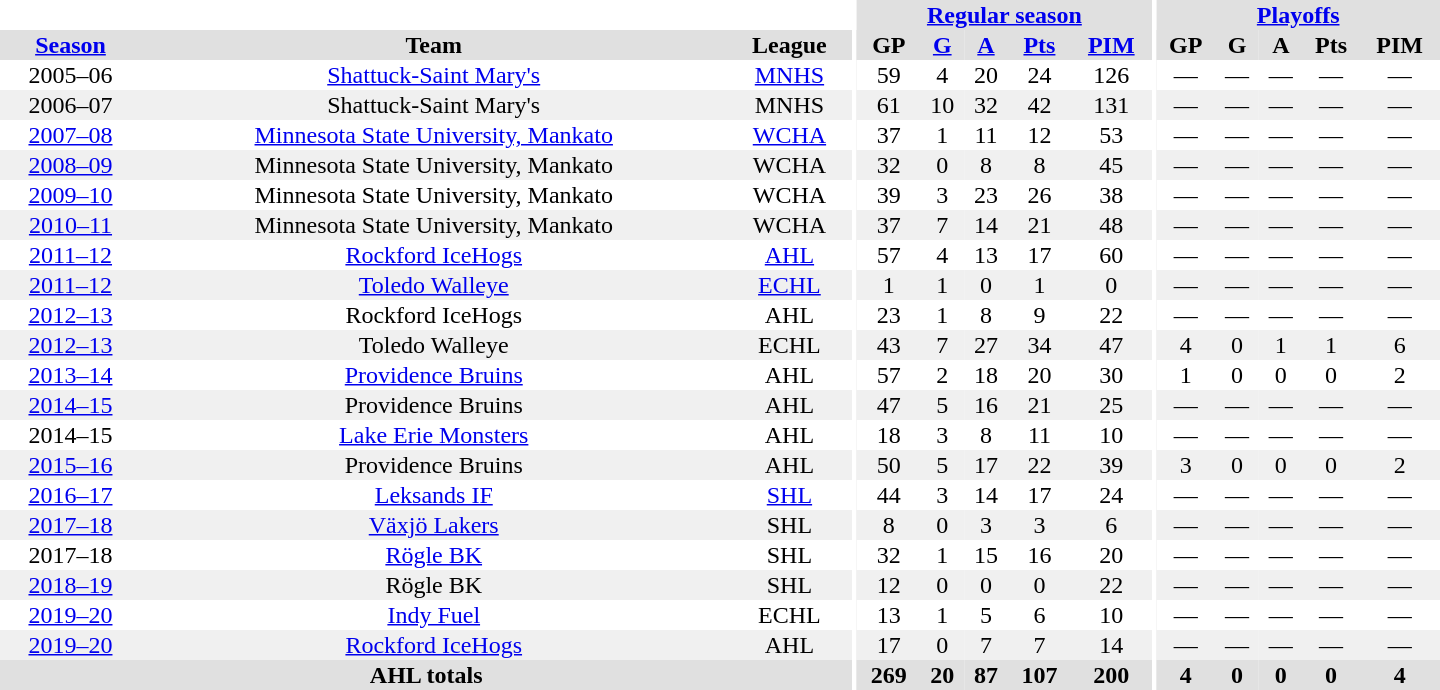<table border="0" cellpadding="1" cellspacing="0" style="text-align:center; width:60em">
<tr bgcolor="#e0e0e0">
<th colspan="3"  bgcolor="#ffffff"></th>
<th rowspan="99" bgcolor="#ffffff"></th>
<th colspan="5"><a href='#'>Regular season</a></th>
<th rowspan="99" bgcolor="#ffffff"></th>
<th colspan="5"><a href='#'>Playoffs</a></th>
</tr>
<tr bgcolor="#e0e0e0">
<th><a href='#'>Season</a></th>
<th>Team</th>
<th>League</th>
<th>GP</th>
<th><a href='#'>G</a></th>
<th><a href='#'>A</a></th>
<th><a href='#'>Pts</a></th>
<th><a href='#'>PIM</a></th>
<th>GP</th>
<th>G</th>
<th>A</th>
<th>Pts</th>
<th>PIM</th>
</tr>
<tr>
<td>2005–06</td>
<td><a href='#'>Shattuck-Saint Mary's</a></td>
<td><a href='#'>MNHS</a></td>
<td>59</td>
<td>4</td>
<td>20</td>
<td>24</td>
<td>126</td>
<td>—</td>
<td>—</td>
<td>—</td>
<td>—</td>
<td>—</td>
</tr>
<tr bgcolor="#f0f0f0">
<td>2006–07</td>
<td>Shattuck-Saint Mary's</td>
<td>MNHS</td>
<td>61</td>
<td>10</td>
<td>32</td>
<td>42</td>
<td>131</td>
<td>—</td>
<td>—</td>
<td>—</td>
<td>—</td>
<td>—</td>
</tr>
<tr>
<td><a href='#'>2007–08</a></td>
<td><a href='#'>Minnesota State University, Mankato</a></td>
<td><a href='#'>WCHA</a></td>
<td>37</td>
<td>1</td>
<td>11</td>
<td>12</td>
<td>53</td>
<td>—</td>
<td>—</td>
<td>—</td>
<td>—</td>
<td>—</td>
</tr>
<tr bgcolor="#f0f0f0">
<td><a href='#'>2008–09</a></td>
<td>Minnesota State University, Mankato</td>
<td>WCHA</td>
<td>32</td>
<td>0</td>
<td>8</td>
<td>8</td>
<td>45</td>
<td>—</td>
<td>—</td>
<td>—</td>
<td>—</td>
<td>—</td>
</tr>
<tr>
<td><a href='#'>2009–10</a></td>
<td>Minnesota State University, Mankato</td>
<td>WCHA</td>
<td>39</td>
<td>3</td>
<td>23</td>
<td>26</td>
<td>38</td>
<td>—</td>
<td>—</td>
<td>—</td>
<td>—</td>
<td>—</td>
</tr>
<tr bgcolor="#f0f0f0">
<td><a href='#'>2010–11</a></td>
<td>Minnesota State University, Mankato</td>
<td>WCHA</td>
<td>37</td>
<td>7</td>
<td>14</td>
<td>21</td>
<td>48</td>
<td>—</td>
<td>—</td>
<td>—</td>
<td>—</td>
<td>—</td>
</tr>
<tr>
<td><a href='#'>2011–12</a></td>
<td><a href='#'>Rockford IceHogs</a></td>
<td><a href='#'>AHL</a></td>
<td>57</td>
<td>4</td>
<td>13</td>
<td>17</td>
<td>60</td>
<td>—</td>
<td>—</td>
<td>—</td>
<td>—</td>
<td>—</td>
</tr>
<tr bgcolor="#f0f0f0">
<td><a href='#'>2011–12</a></td>
<td><a href='#'>Toledo Walleye</a></td>
<td><a href='#'>ECHL</a></td>
<td>1</td>
<td>1</td>
<td>0</td>
<td>1</td>
<td>0</td>
<td>—</td>
<td>—</td>
<td>—</td>
<td>—</td>
<td>—</td>
</tr>
<tr>
<td><a href='#'>2012–13</a></td>
<td>Rockford IceHogs</td>
<td>AHL</td>
<td>23</td>
<td>1</td>
<td>8</td>
<td>9</td>
<td>22</td>
<td>—</td>
<td>—</td>
<td>—</td>
<td>—</td>
<td>—</td>
</tr>
<tr bgcolor="#f0f0f0">
<td><a href='#'>2012–13</a></td>
<td>Toledo Walleye</td>
<td>ECHL</td>
<td>43</td>
<td>7</td>
<td>27</td>
<td>34</td>
<td>47</td>
<td>4</td>
<td>0</td>
<td>1</td>
<td>1</td>
<td>6</td>
</tr>
<tr>
<td><a href='#'>2013–14</a></td>
<td><a href='#'>Providence Bruins</a></td>
<td>AHL</td>
<td>57</td>
<td>2</td>
<td>18</td>
<td>20</td>
<td>30</td>
<td>1</td>
<td>0</td>
<td>0</td>
<td>0</td>
<td>2</td>
</tr>
<tr bgcolor="#f0f0f0">
<td><a href='#'>2014–15</a></td>
<td>Providence Bruins</td>
<td>AHL</td>
<td>47</td>
<td>5</td>
<td>16</td>
<td>21</td>
<td>25</td>
<td>—</td>
<td>—</td>
<td>—</td>
<td>—</td>
<td>—</td>
</tr>
<tr>
<td>2014–15</td>
<td><a href='#'>Lake Erie Monsters</a></td>
<td>AHL</td>
<td>18</td>
<td>3</td>
<td>8</td>
<td>11</td>
<td>10</td>
<td>—</td>
<td>—</td>
<td>—</td>
<td>—</td>
<td>—</td>
</tr>
<tr bgcolor="#f0f0f0">
<td><a href='#'>2015–16</a></td>
<td>Providence Bruins</td>
<td>AHL</td>
<td>50</td>
<td>5</td>
<td>17</td>
<td>22</td>
<td>39</td>
<td>3</td>
<td>0</td>
<td>0</td>
<td>0</td>
<td>2</td>
</tr>
<tr>
<td><a href='#'>2016–17</a></td>
<td><a href='#'>Leksands IF</a></td>
<td><a href='#'>SHL</a></td>
<td>44</td>
<td>3</td>
<td>14</td>
<td>17</td>
<td>24</td>
<td>—</td>
<td>—</td>
<td>—</td>
<td>—</td>
<td>—</td>
</tr>
<tr bgcolor="#f0f0f0">
<td><a href='#'>2017–18</a></td>
<td><a href='#'>Växjö Lakers</a></td>
<td>SHL</td>
<td>8</td>
<td>0</td>
<td>3</td>
<td>3</td>
<td>6</td>
<td>—</td>
<td>—</td>
<td>—</td>
<td>—</td>
<td>—</td>
</tr>
<tr>
<td>2017–18</td>
<td><a href='#'>Rögle BK</a></td>
<td>SHL</td>
<td>32</td>
<td>1</td>
<td>15</td>
<td>16</td>
<td>20</td>
<td>—</td>
<td>—</td>
<td>—</td>
<td>—</td>
<td>—</td>
</tr>
<tr bgcolor="#f0f0f0">
<td><a href='#'>2018–19</a></td>
<td>Rögle BK</td>
<td>SHL</td>
<td>12</td>
<td>0</td>
<td>0</td>
<td>0</td>
<td>22</td>
<td>—</td>
<td>—</td>
<td>—</td>
<td>—</td>
<td>—</td>
</tr>
<tr>
<td><a href='#'>2019–20</a></td>
<td><a href='#'>Indy Fuel</a></td>
<td>ECHL</td>
<td>13</td>
<td>1</td>
<td>5</td>
<td>6</td>
<td>10</td>
<td>—</td>
<td>—</td>
<td>—</td>
<td>—</td>
<td>—</td>
</tr>
<tr bgcolor="#f0f0f0">
<td><a href='#'>2019–20</a></td>
<td><a href='#'>Rockford IceHogs</a></td>
<td>AHL</td>
<td>17</td>
<td>0</td>
<td>7</td>
<td>7</td>
<td>14</td>
<td>—</td>
<td>—</td>
<td>—</td>
<td>—</td>
<td>—</td>
</tr>
<tr bgcolor="#e0e0e0">
<th colspan="3">AHL totals</th>
<th>269</th>
<th>20</th>
<th>87</th>
<th>107</th>
<th>200</th>
<th>4</th>
<th>0</th>
<th>0</th>
<th>0</th>
<th>4</th>
</tr>
</table>
